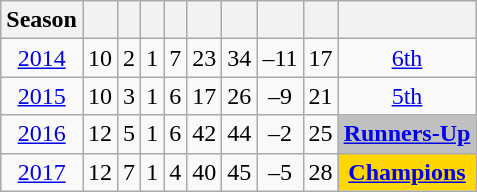<table class="wikitable sortable" style="text-align: center">
<tr>
<th>Season</th>
<th></th>
<th></th>
<th></th>
<th></th>
<th></th>
<th></th>
<th></th>
<th></th>
<th></th>
</tr>
<tr>
<td><a href='#'>2014</a></td>
<td>10</td>
<td>2</td>
<td>1</td>
<td>7</td>
<td>23</td>
<td>34</td>
<td>–11</td>
<td>17</td>
<td><a href='#'>6th</a></td>
</tr>
<tr>
<td><a href='#'>2015</a></td>
<td>10</td>
<td>3</td>
<td>1</td>
<td>6</td>
<td>17</td>
<td>26</td>
<td>–9</td>
<td>21</td>
<td><a href='#'>5th</a></td>
</tr>
<tr>
<td><a href='#'>2016</a></td>
<td>12</td>
<td>5</td>
<td>1</td>
<td>6</td>
<td>42</td>
<td>44</td>
<td>–2</td>
<td>25</td>
<td align="center" bgcolor="silver"><strong><a href='#'>Runners-Up</a></strong></td>
</tr>
<tr>
<td><a href='#'>2017</a></td>
<td>12</td>
<td>7</td>
<td>1</td>
<td>4</td>
<td>40</td>
<td>45</td>
<td>–5</td>
<td>28</td>
<td align="center" bgcolor="gold"><strong><a href='#'>Champions</a></strong></td>
</tr>
</table>
